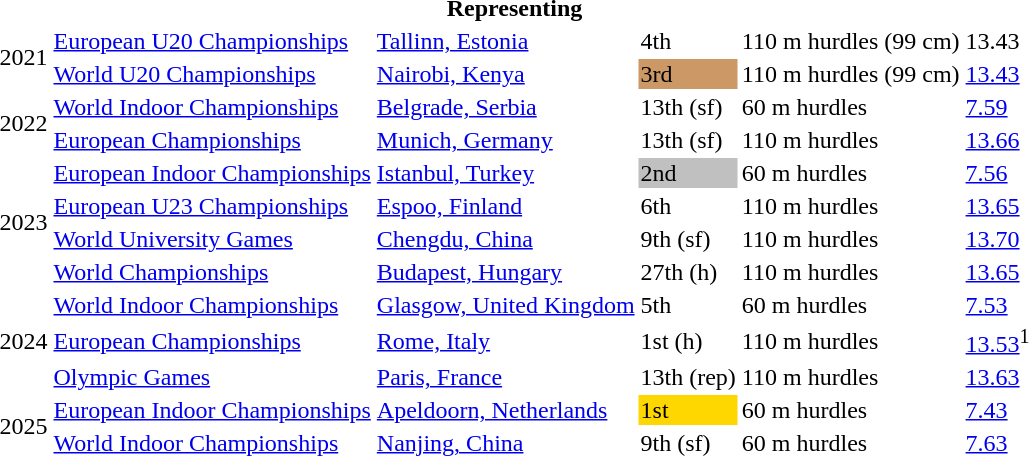<table>
<tr>
<th colspan="6">Representing </th>
</tr>
<tr>
<td rowspan=2>2021</td>
<td><a href='#'>European U20 Championships</a></td>
<td><a href='#'>Tallinn, Estonia</a></td>
<td>4th</td>
<td>110 m hurdles (99 cm)</td>
<td>13.43</td>
</tr>
<tr>
<td><a href='#'>World U20 Championships</a></td>
<td><a href='#'>Nairobi, Kenya</a></td>
<td bgcolor=cc9966>3rd</td>
<td>110 m hurdles (99 cm)</td>
<td><a href='#'>13.43</a></td>
</tr>
<tr>
<td rowspan=2>2022</td>
<td><a href='#'>World Indoor Championships</a></td>
<td><a href='#'>Belgrade, Serbia</a></td>
<td>13th (sf)</td>
<td>60 m hurdles</td>
<td><a href='#'>7.59</a></td>
</tr>
<tr>
<td><a href='#'>European Championships</a></td>
<td><a href='#'>Munich, Germany</a></td>
<td>13th (sf)</td>
<td>110 m hurdles</td>
<td><a href='#'>13.66</a></td>
</tr>
<tr>
<td rowspan=4>2023</td>
<td><a href='#'>European Indoor Championships</a></td>
<td><a href='#'>Istanbul, Turkey</a></td>
<td bgcolor=silver>2nd</td>
<td>60 m hurdles</td>
<td><a href='#'>7.56</a></td>
</tr>
<tr>
<td><a href='#'>European U23 Championships</a></td>
<td><a href='#'>Espoo, Finland</a></td>
<td>6th</td>
<td>110 m hurdles</td>
<td><a href='#'>13.65</a></td>
</tr>
<tr>
<td><a href='#'>World University Games</a></td>
<td><a href='#'>Chengdu, China</a></td>
<td>9th (sf)</td>
<td>110 m hurdles</td>
<td><a href='#'>13.70</a></td>
</tr>
<tr>
<td><a href='#'>World Championships</a></td>
<td><a href='#'>Budapest, Hungary</a></td>
<td>27th (h)</td>
<td>110 m hurdles</td>
<td><a href='#'>13.65</a></td>
</tr>
<tr>
<td rowspan=3>2024</td>
<td><a href='#'>World Indoor Championships</a></td>
<td><a href='#'>Glasgow, United Kingdom</a></td>
<td>5th</td>
<td>60 m hurdles</td>
<td><a href='#'>7.53</a></td>
</tr>
<tr>
<td><a href='#'>European Championships</a></td>
<td><a href='#'>Rome, Italy</a></td>
<td>1st (h)</td>
<td>110 m hurdles</td>
<td><a href='#'>13.53</a><sup>1</sup></td>
</tr>
<tr>
<td><a href='#'>Olympic Games</a></td>
<td><a href='#'>Paris, France</a></td>
<td>13th (rep)</td>
<td>110 m hurdles</td>
<td><a href='#'>13.63</a></td>
</tr>
<tr>
<td rowspan=2>2025</td>
<td><a href='#'>European  Indoor Championships</a></td>
<td><a href='#'>Apeldoorn, Netherlands</a></td>
<td bgcolor=gold>1st</td>
<td>60 m hurdles</td>
<td><a href='#'>7.43</a></td>
</tr>
<tr>
<td><a href='#'>World Indoor Championships</a></td>
<td><a href='#'>Nanjing, China</a></td>
<td>9th (sf)</td>
<td>60 m hurdles</td>
<td><a href='#'>7.63</a></td>
</tr>
</table>
